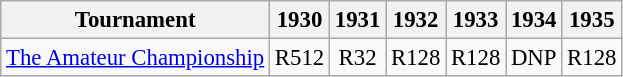<table class="wikitable" style="font-size:95%;">
<tr>
<th>Tournament</th>
<th>1930</th>
<th>1931</th>
<th>1932</th>
<th>1933</th>
<th>1934</th>
<th>1935</th>
</tr>
<tr>
<td><a href='#'>The Amateur Championship</a></td>
<td align="center">R512</td>
<td align="center">R32</td>
<td align="center">R128</td>
<td align="center">R128</td>
<td align="center">DNP</td>
<td align="center">R128</td>
</tr>
</table>
